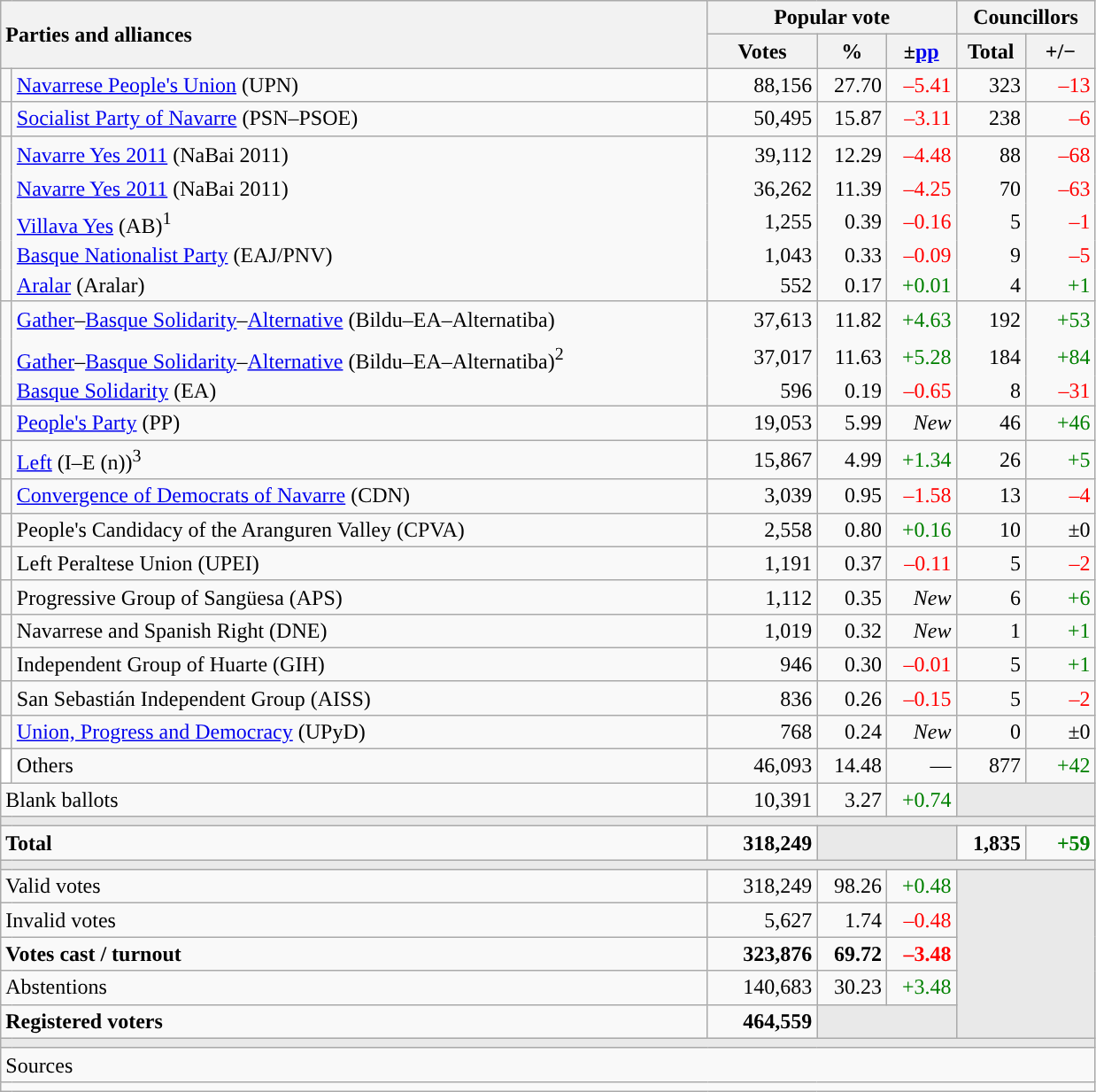<table class="wikitable" style="text-align:right;">
<tr>
<th style="text-align:left;" rowspan="2" colspan="2" width="525">Parties and alliances</th>
<th colspan="3">Popular vote</th>
<th colspan="2">Councillors</th>
</tr>
<tr>
<th width="75">Votes</th>
<th width="45">%</th>
<th width="45">±<a href='#'>pp</a></th>
<th width="45">Total</th>
<th width="45">+/−</th>
</tr>
<tr>
<td width="1" style="color:inherit;background:"></td>
<td align="left"><a href='#'>Navarrese People's Union</a> (UPN)</td>
<td>88,156</td>
<td>27.70</td>
<td style="color:red;">–5.41</td>
<td>323</td>
<td style="color:red;">–13</td>
</tr>
<tr>
<td style="color:inherit;background:"></td>
<td align="left"><a href='#'>Socialist Party of Navarre</a> (PSN–PSOE)</td>
<td>50,495</td>
<td>15.87</td>
<td style="color:red;">–3.11</td>
<td>238</td>
<td style="color:red;">–6</td>
</tr>
<tr style="line-height:22px;">
<td rowspan="5" style="color:inherit;background:"></td>
<td align="left"><a href='#'>Navarre Yes 2011</a> (NaBai 2011)</td>
<td>39,112</td>
<td>12.29</td>
<td style="color:red;">–4.48</td>
<td>88</td>
<td style="color:red;">–68</td>
</tr>
<tr style="border-bottom-style:hidden; border-top-style:hidden; line-height:16px;">
<td align="left"><span><a href='#'>Navarre Yes 2011</a> (NaBai 2011)</span></td>
<td>36,262</td>
<td>11.39</td>
<td style="color:red;">–4.25</td>
<td>70</td>
<td style="color:red;">–63</td>
</tr>
<tr style="border-bottom-style:hidden; line-height:16px;">
<td align="left"><span><a href='#'>Villava Yes</a> (AB)<sup>1</sup></span></td>
<td>1,255</td>
<td>0.39</td>
<td style="color:red;">–0.16</td>
<td>5</td>
<td style="color:red;">–1</td>
</tr>
<tr style="border-bottom-style:hidden; line-height:16px;">
<td align="left"><span><a href='#'>Basque Nationalist Party</a> (EAJ/PNV)</span></td>
<td>1,043</td>
<td>0.33</td>
<td style="color:red;">–0.09</td>
<td>9</td>
<td style="color:red;">–5</td>
</tr>
<tr style="line-height:16px;">
<td align="left"><span><a href='#'>Aralar</a> (Aralar)</span></td>
<td>552</td>
<td>0.17</td>
<td style="color:green;">+0.01</td>
<td>4</td>
<td style="color:green;">+1</td>
</tr>
<tr style="line-height:22px;">
<td rowspan="3" style="color:inherit;background:"></td>
<td align="left"><a href='#'>Gather</a>–<a href='#'>Basque Solidarity</a>–<a href='#'>Alternative</a> (Bildu–EA–Alternatiba)</td>
<td>37,613</td>
<td>11.82</td>
<td style="color:green;">+4.63</td>
<td>192</td>
<td style="color:green;">+53</td>
</tr>
<tr style="border-bottom-style:hidden; border-top-style:hidden; line-height:16px;">
<td align="left"><span><a href='#'>Gather</a>–<a href='#'>Basque Solidarity</a>–<a href='#'>Alternative</a> (Bildu–EA–Alternatiba)<sup>2</sup></span></td>
<td>37,017</td>
<td>11.63</td>
<td style="color:green;">+5.28</td>
<td>184</td>
<td style="color:green;">+84</td>
</tr>
<tr style="line-height:16px;">
<td align="left"><span><a href='#'>Basque Solidarity</a> (EA)</span></td>
<td>596</td>
<td>0.19</td>
<td style="color:red;">–0.65</td>
<td>8</td>
<td style="color:red;">–31</td>
</tr>
<tr>
<td style="color:inherit;background:"></td>
<td align="left"><a href='#'>People's Party</a> (PP)</td>
<td>19,053</td>
<td>5.99</td>
<td><em>New</em></td>
<td>46</td>
<td style="color:green;">+46</td>
</tr>
<tr>
<td style="color:inherit;background:"></td>
<td align="left"><a href='#'>Left</a> (I–E (n))<sup>3</sup></td>
<td>15,867</td>
<td>4.99</td>
<td style="color:green;">+1.34</td>
<td>26</td>
<td style="color:green;">+5</td>
</tr>
<tr>
<td style="color:inherit;background:"></td>
<td align="left"><a href='#'>Convergence of Democrats of Navarre</a> (CDN)</td>
<td>3,039</td>
<td>0.95</td>
<td style="color:red;">–1.58</td>
<td>13</td>
<td style="color:red;">–4</td>
</tr>
<tr>
<td style="color:inherit;background:"></td>
<td align="left">People's Candidacy of the Aranguren Valley (CPVA)</td>
<td>2,558</td>
<td>0.80</td>
<td style="color:green;">+0.16</td>
<td>10</td>
<td>±0</td>
</tr>
<tr>
<td style="color:inherit;background:"></td>
<td align="left">Left Peraltese Union (UPEI)</td>
<td>1,191</td>
<td>0.37</td>
<td style="color:red;">–0.11</td>
<td>5</td>
<td style="color:red;">–2</td>
</tr>
<tr>
<td style="color:inherit;background:"></td>
<td align="left">Progressive Group of Sangüesa (APS)</td>
<td>1,112</td>
<td>0.35</td>
<td><em>New</em></td>
<td>6</td>
<td style="color:green;">+6</td>
</tr>
<tr>
<td style="color:inherit;background:"></td>
<td align="left">Navarrese and Spanish Right (DNE)</td>
<td>1,019</td>
<td>0.32</td>
<td><em>New</em></td>
<td>1</td>
<td style="color:green;">+1</td>
</tr>
<tr>
<td style="color:inherit;background:"></td>
<td align="left">Independent Group of Huarte (GIH)</td>
<td>946</td>
<td>0.30</td>
<td style="color:red;">–0.01</td>
<td>5</td>
<td style="color:green;">+1</td>
</tr>
<tr>
<td style="color:inherit;background:"></td>
<td align="left">San Sebastián Independent Group (AISS)</td>
<td>836</td>
<td>0.26</td>
<td style="color:red;">–0.15</td>
<td>5</td>
<td style="color:red;">–2</td>
</tr>
<tr>
<td style="color:inherit;background:"></td>
<td align="left"><a href='#'>Union, Progress and Democracy</a> (UPyD)</td>
<td>768</td>
<td>0.24</td>
<td><em>New</em></td>
<td>0</td>
<td>±0</td>
</tr>
<tr>
<td bgcolor="white"></td>
<td align="left">Others</td>
<td>46,093</td>
<td>14.48</td>
<td>—</td>
<td>877</td>
<td style="color:green;">+42</td>
</tr>
<tr>
<td align="left" colspan="2">Blank ballots</td>
<td>10,391</td>
<td>3.27</td>
<td style="color:green;">+0.74</td>
<td bgcolor="#E9E9E9" colspan="2"></td>
</tr>
<tr>
<td colspan="7" bgcolor="#E9E9E9"></td>
</tr>
<tr style="font-weight:bold;">
<td align="left" colspan="2">Total</td>
<td>318,249</td>
<td bgcolor="#E9E9E9" colspan="2"></td>
<td>1,835</td>
<td style="color:green;">+59</td>
</tr>
<tr>
<td colspan="7" bgcolor="#E9E9E9"></td>
</tr>
<tr>
<td align="left" colspan="2">Valid votes</td>
<td>318,249</td>
<td>98.26</td>
<td style="color:green;">+0.48</td>
<td bgcolor="#E9E9E9" colspan="2" rowspan="5"></td>
</tr>
<tr>
<td align="left" colspan="2">Invalid votes</td>
<td>5,627</td>
<td>1.74</td>
<td style="color:red;">–0.48</td>
</tr>
<tr style="font-weight:bold;">
<td align="left" colspan="2">Votes cast / turnout</td>
<td>323,876</td>
<td>69.72</td>
<td style="color:red;">–3.48</td>
</tr>
<tr>
<td align="left" colspan="2">Abstentions</td>
<td>140,683</td>
<td>30.23</td>
<td style="color:green;">+3.48</td>
</tr>
<tr style="font-weight:bold;">
<td align="left" colspan="2">Registered voters</td>
<td>464,559</td>
<td bgcolor="#E9E9E9" colspan="2"></td>
</tr>
<tr>
<td colspan="7" bgcolor="#E9E9E9"></td>
</tr>
<tr>
<td align="left" colspan="7">Sources</td>
</tr>
<tr>
<td colspan="7" style="text-align:left; max-width:790px;"></td>
</tr>
</table>
